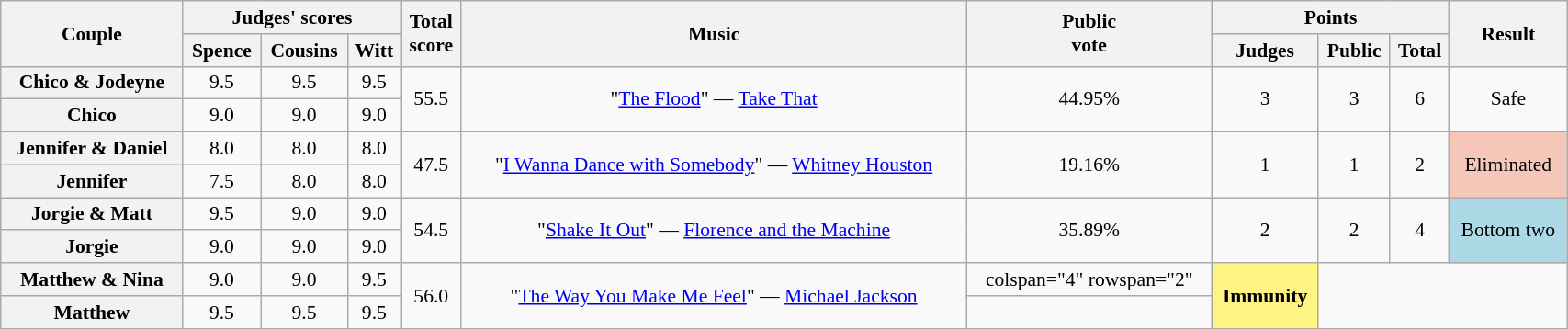<table class="wikitable sortable" style="text-align:center; font-size:90%; width:90%">
<tr>
<th scope="col" rowspan=2>Couple</th>
<th scope="col" colspan=3 class="unsortable">Judges' scores</th>
<th scope="col" rowspan=2>Total<br>score</th>
<th scope="col" rowspan=2 class="unsortable">Music</th>
<th scope="col" rowspan=2>Public<br>vote</th>
<th scope="col" colspan=3 class="unsortable">Points</th>
<th scope="col" rowspan=2 class="unsortable">Result</th>
</tr>
<tr>
<th class="unsortable">Spence</th>
<th class="unsortable">Cousins</th>
<th class="unsortable">Witt</th>
<th class="unsortable">Judges</th>
<th class="unsortable">Public</th>
<th>Total</th>
</tr>
<tr>
<th scope="row">Chico & Jodeyne</th>
<td>9.5</td>
<td>9.5</td>
<td>9.5</td>
<td rowspan="2">55.5</td>
<td rowspan="2">"<a href='#'>The Flood</a>" — <a href='#'>Take That</a></td>
<td rowspan="2">44.95%</td>
<td rowspan="2">3</td>
<td rowspan=2>3</td>
<td rowspan=2>6</td>
<td rowspan="2">Safe</td>
</tr>
<tr>
<th scope="row">Chico</th>
<td>9.0</td>
<td>9.0</td>
<td>9.0</td>
</tr>
<tr>
<th scope="row">Jennifer & Daniel</th>
<td>8.0</td>
<td>8.0</td>
<td>8.0</td>
<td rowspan="2">47.5</td>
<td rowspan="2">"<a href='#'>I Wanna Dance with Somebody</a>" — <a href='#'>Whitney Houston</a></td>
<td rowspan="2">19.16%</td>
<td rowspan="2">1</td>
<td rowspan=2>1</td>
<td rowspan=2>2</td>
<td rowspan="2" bgcolor="f4c7b8">Eliminated</td>
</tr>
<tr>
<th scope="row">Jennifer</th>
<td>7.5</td>
<td>8.0</td>
<td>8.0</td>
</tr>
<tr>
<th scope="row">Jorgie & Matt</th>
<td>9.5</td>
<td>9.0</td>
<td>9.0</td>
<td rowspan="2">54.5</td>
<td rowspan="2">"<a href='#'>Shake It Out</a>" — <a href='#'>Florence and the Machine</a></td>
<td rowspan="2">35.89%</td>
<td rowspan="2">2</td>
<td rowspan=2>2</td>
<td rowspan=2>4</td>
<td rowspan="2" bgcolor=lightblue>Bottom two</td>
</tr>
<tr>
<th scope="row">Jorgie</th>
<td>9.0</td>
<td>9.0</td>
<td>9.0</td>
</tr>
<tr>
<th scope="row">Matthew & Nina</th>
<td>9.0</td>
<td>9.0</td>
<td>9.5</td>
<td rowspan="2">56.0</td>
<td rowspan="2">"<a href='#'>The Way You Make Me Feel</a>" — <a href='#'>Michael Jackson</a></td>
<td>colspan="4" rowspan="2" </td>
<td rowspan="2" bgcolor="fff383"><strong>Immunity</strong></td>
</tr>
<tr>
<th scope="row">Matthew</th>
<td>9.5</td>
<td>9.5</td>
<td>9.5</td>
</tr>
</table>
